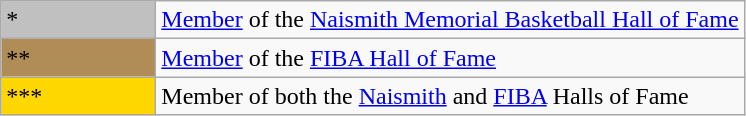<table class="wikitable sortable">
<tr>
<td style="background-color:#C0C0C0; border:1px solid #aaaaaa; width:6em">*</td>
<td><a href='#'>Member</a> of the <a href='#'>Naismith Memorial Basketball Hall of Fame</a></td>
</tr>
<tr>
<td style="background-color:#b08d57; border:1px solid #aaaaaa; width:6em">**</td>
<td><a href='#'>Member</a> of the <a href='#'>FIBA Hall of Fame</a></td>
</tr>
<tr>
<td style="background-color:#FFD700; border:1px solid #aaaaaa; width:6em">***</td>
<td>Member of both the <a href='#'>Naismith</a> and <a href='#'>FIBA</a> Halls of Fame</td>
</tr>
</table>
